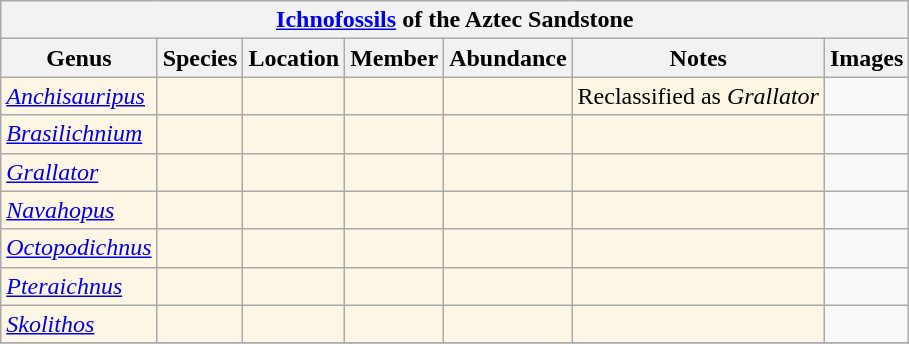<table class="wikitable" align="center">
<tr>
<th colspan="7" align="center"><strong><a href='#'>Ichnofossils</a> of the Aztec Sandstone</strong></th>
</tr>
<tr>
<th>Genus</th>
<th>Species</th>
<th>Location</th>
<th>Member</th>
<th>Abundance</th>
<th>Notes</th>
<th>Images</th>
</tr>
<tr>
<td style="background:#FEF6E4;"><em><a href='#'>Anchisauripus</a></em></td>
<td style="background:#FEF6E4;"></td>
<td style="background:#FEF6E4;"></td>
<td style="background:#FEF6E4;"></td>
<td style="background:#FEF6E4;"></td>
<td style="background:#FEF6E4;">Reclassified as <em>Grallator</em></td>
<td></td>
</tr>
<tr>
<td style="background:#FEF6E4;"><em><a href='#'>Brasilichnium</a></em></td>
<td style="background:#FEF6E4;"></td>
<td style="background:#FEF6E4;"></td>
<td style="background:#FEF6E4;"></td>
<td style="background:#FEF6E4;"></td>
<td style="background:#FEF6E4;"></td>
<td></td>
</tr>
<tr>
<td style="background:#FEF6E4;"><em><a href='#'>Grallator</a></em></td>
<td style="background:#FEF6E4;"></td>
<td style="background:#FEF6E4;"></td>
<td style="background:#FEF6E4;"></td>
<td style="background:#FEF6E4;"></td>
<td style="background:#FEF6E4;"></td>
<td></td>
</tr>
<tr>
<td style="background:#FEF6E4;"><em><a href='#'>Navahopus</a></em></td>
<td style="background:#FEF6E4;"></td>
<td style="background:#FEF6E4;"></td>
<td style="background:#FEF6E4;"></td>
<td style="background:#FEF6E4;"></td>
<td style="background:#FEF6E4;"></td>
<td></td>
</tr>
<tr>
<td style="background:#FEF6E4;"><em><a href='#'>Octopodichnus</a></em></td>
<td style="background:#FEF6E4;"></td>
<td style="background:#FEF6E4;"></td>
<td style="background:#FEF6E4;"></td>
<td style="background:#FEF6E4;"></td>
<td style="background:#FEF6E4;"></td>
<td></td>
</tr>
<tr>
<td style="background:#FEF6E4;"><em><a href='#'>Pteraichnus</a></em></td>
<td style="background:#FEF6E4;"></td>
<td style="background:#FEF6E4;"></td>
<td style="background:#FEF6E4;"></td>
<td style="background:#FEF6E4;"></td>
<td style="background:#FEF6E4;"></td>
<td></td>
</tr>
<tr>
<td style="background:#FEF6E4;"><em><a href='#'>Skolithos</a></em></td>
<td style="background:#FEF6E4;"></td>
<td style="background:#FEF6E4;"></td>
<td style="background:#FEF6E4;"></td>
<td style="background:#FEF6E4;"></td>
<td style="background:#FEF6E4;"></td>
<td></td>
</tr>
<tr>
</tr>
</table>
